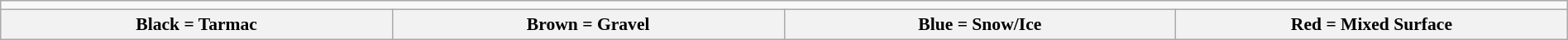<table class="wikitable" width=100% align="center" style="font-size: 90%;">
<tr>
<td align=center colspan=4></td>
</tr>
<tr>
<th width=25%>Black = Tarmac</th>
<th width=25%>Brown = Gravel</th>
<th width=25%>Blue = Snow/Ice</th>
<th width=25%>Red = Mixed Surface</th>
</tr>
</table>
